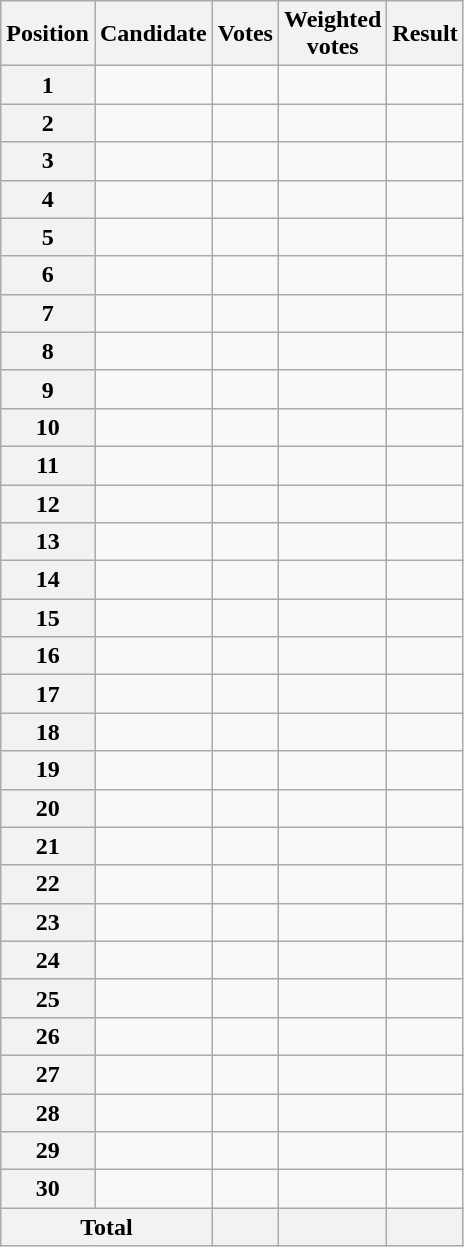<table class="wikitable sortable col3right col4right">
<tr>
<th scope="col">Position</th>
<th scope="col">Candidate</th>
<th scope="col">Votes</th>
<th scope="col">Weighted<br>votes</th>
<th scope="col">Result</th>
</tr>
<tr>
<th scope="row">1</th>
<td></td>
<td></td>
<td></td>
<td></td>
</tr>
<tr>
<th scope="row">2</th>
<td></td>
<td></td>
<td></td>
<td></td>
</tr>
<tr>
<th scope="row">3</th>
<td></td>
<td></td>
<td></td>
<td></td>
</tr>
<tr>
<th scope="row">4</th>
<td></td>
<td></td>
<td></td>
<td></td>
</tr>
<tr>
<th scope="row">5</th>
<td></td>
<td></td>
<td></td>
<td></td>
</tr>
<tr>
<th scope="row">6</th>
<td></td>
<td></td>
<td></td>
<td></td>
</tr>
<tr>
<th scope="row">7</th>
<td></td>
<td></td>
<td></td>
<td></td>
</tr>
<tr>
<th scope="row">8</th>
<td></td>
<td></td>
<td></td>
<td></td>
</tr>
<tr>
<th scope="row">9</th>
<td></td>
<td></td>
<td></td>
<td></td>
</tr>
<tr>
<th scope="row">10</th>
<td></td>
<td></td>
<td></td>
<td></td>
</tr>
<tr>
<th scope="row">11</th>
<td></td>
<td></td>
<td></td>
<td></td>
</tr>
<tr>
<th scope="row">12</th>
<td></td>
<td></td>
<td></td>
<td></td>
</tr>
<tr>
<th scope="row">13</th>
<td></td>
<td></td>
<td></td>
<td></td>
</tr>
<tr>
<th scope="row">14</th>
<td></td>
<td></td>
<td></td>
<td></td>
</tr>
<tr>
<th scope="row">15</th>
<td></td>
<td></td>
<td></td>
<td></td>
</tr>
<tr>
<th scope="row">16</th>
<td></td>
<td></td>
<td></td>
<td></td>
</tr>
<tr>
<th scope="row">17</th>
<td></td>
<td></td>
<td></td>
<td></td>
</tr>
<tr>
<th scope="row">18</th>
<td></td>
<td></td>
<td></td>
<td></td>
</tr>
<tr>
<th scope="row">19</th>
<td></td>
<td></td>
<td></td>
<td></td>
</tr>
<tr>
<th scope="row">20</th>
<td></td>
<td></td>
<td></td>
<td></td>
</tr>
<tr>
<th scope="row">21</th>
<td></td>
<td></td>
<td></td>
<td></td>
</tr>
<tr>
<th scope="row">22</th>
<td></td>
<td></td>
<td></td>
<td></td>
</tr>
<tr>
<th scope="row">23</th>
<td></td>
<td></td>
<td></td>
<td></td>
</tr>
<tr>
<th scope="row">24</th>
<td></td>
<td></td>
<td></td>
<td></td>
</tr>
<tr>
<th scope="row">25</th>
<td></td>
<td></td>
<td></td>
<td></td>
</tr>
<tr>
<th scope="row">26</th>
<td></td>
<td></td>
<td></td>
<td></td>
</tr>
<tr>
<th scope="row">27</th>
<td></td>
<td></td>
<td></td>
<td></td>
</tr>
<tr>
<th scope="row">28</th>
<td></td>
<td></td>
<td></td>
<td></td>
</tr>
<tr>
<th scope="row">29</th>
<td></td>
<td></td>
<td></td>
<td></td>
</tr>
<tr>
<th scope="row">30</th>
<td></td>
<td></td>
<td></td>
<td></td>
</tr>
<tr class="sortbottom">
<th scope="row" colspan="2">Total</th>
<th style="text-align:right"></th>
<th style="text-align:right"></th>
<th></th>
</tr>
</table>
